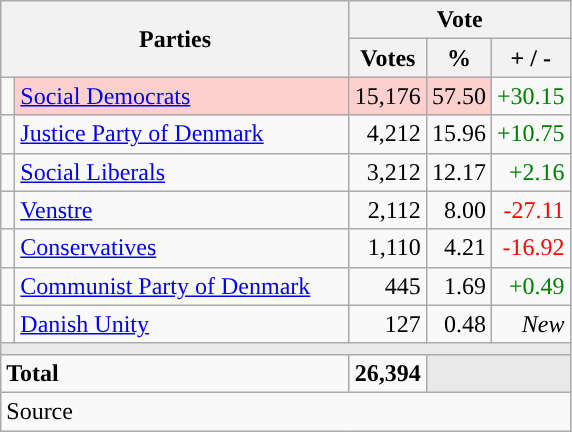<table class="wikitable" style="text-align:right;">
<tr>
<th style="text-align:centre;" rowspan="2" colspan="2" width="225">Parties</th>
<th colspan="3">Vote</th>
</tr>
<tr>
<th width="15">Votes</th>
<th width="15">%</th>
<th width="15">+ / -</th>
</tr>
<tr>
<td width="2" style="color:inherit;background:"></td>
<td bgcolor=#fbd0ce  align="left"><a href='#'>Social Democrats</a></td>
<td bgcolor=#fbd0ce>15,176</td>
<td bgcolor=#fbd0ce>57.50</td>
<td style=color:green;>+30.15</td>
</tr>
<tr>
<td width="2" style="color:inherit;background:"></td>
<td align="left"><a href='#'>Justice Party of Denmark</a></td>
<td>4,212</td>
<td>15.96</td>
<td style=color:green;>+10.75</td>
</tr>
<tr>
<td width="2" style="color:inherit;background:"></td>
<td align="left"><a href='#'>Social Liberals</a></td>
<td>3,212</td>
<td>12.17</td>
<td style=color:green;>+2.16</td>
</tr>
<tr>
<td width="2" style="color:inherit;background:"></td>
<td align="left"><a href='#'>Venstre</a></td>
<td>2,112</td>
<td>8.00</td>
<td style=color:red;>-27.11</td>
</tr>
<tr>
<td width="2" style="color:inherit;background:"></td>
<td align="left"><a href='#'>Conservatives</a></td>
<td>1,110</td>
<td>4.21</td>
<td style=color:red;>-16.92</td>
</tr>
<tr>
<td width="2" style="color:inherit;background:"></td>
<td align="left"><a href='#'>Communist Party of Denmark</a></td>
<td>445</td>
<td>1.69</td>
<td style=color:green;>+0.49</td>
</tr>
<tr>
<td width="2" style="color:inherit;background:"></td>
<td align="left"><a href='#'>Danish Unity</a></td>
<td>127</td>
<td>0.48</td>
<td><em>New</em></td>
</tr>
<tr>
<td colspan="7" bgcolor="#E9E9E9"></td>
</tr>
<tr>
<td align="left" colspan="2"><strong>Total</strong></td>
<td><strong>26,394</strong></td>
<td bgcolor="#E9E9E9" colspan="2"></td>
</tr>
<tr>
<td align="left" colspan="6">Source</td>
</tr>
</table>
